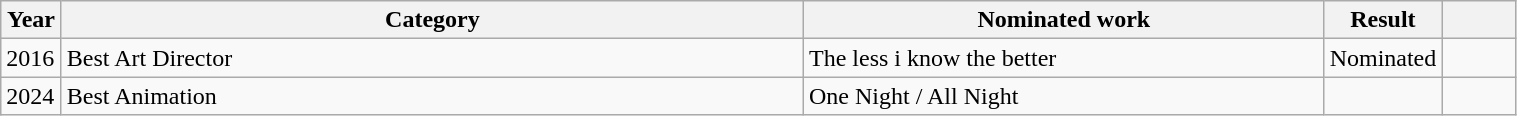<table class="wikitable plainrowheaders" style="width:80%;">
<tr>
<th scope="col" style="width:4%;">Year</th>
<th scope="col" style="width:50%;">Category</th>
<th scope="col" style="width:35%;">Nominated work</th>
<th scope="col" style="width:6%;">Result</th>
<th scope="col" style="width:6%;"></th>
</tr>
<tr>
<td>2016</td>
<td>Best Art Director</td>
<td>The less i know the better</td>
<td>Nominated</td>
<td></td>
</tr>
<tr>
<td>2024</td>
<td rowspan="1">Best Animation</td>
<td>One Night / All Night</td>
<td></td>
<td></td>
</tr>
</table>
